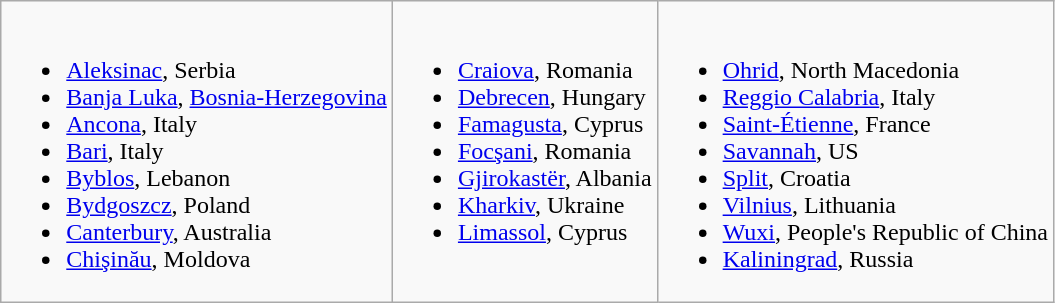<table class="wikitable">
<tr valign="top">
<td><br><ul><li> <a href='#'>Aleksinac</a>, Serbia</li><li> <a href='#'>Banja Luka</a>, <a href='#'>Bosnia-Herzegovina</a></li><li> <a href='#'>Ancona</a>, Italy</li><li> <a href='#'>Bari</a>, Italy</li><li> <a href='#'>Byblos</a>, Lebanon</li><li> <a href='#'>Bydgoszcz</a>, Poland</li><li> <a href='#'>Canterbury</a>, Australia</li><li> <a href='#'>Chişinău</a>, Moldova</li></ul></td>
<td><br><ul><li> <a href='#'>Craiova</a>, Romania</li><li> <a href='#'>Debrecen</a>, Hungary</li><li> <a href='#'>Famagusta</a>, Cyprus</li><li> <a href='#'>Focşani</a>, Romania</li><li> <a href='#'>Gjirokastër</a>, Albania</li><li> <a href='#'>Kharkiv</a>, Ukraine</li><li> <a href='#'>Limassol</a>, Cyprus</li></ul></td>
<td><br><ul><li> <a href='#'>Ohrid</a>, North Macedonia</li><li> <a href='#'>Reggio Calabria</a>, Italy</li><li> <a href='#'>Saint-Étienne</a>, France</li><li> <a href='#'>Savannah</a>, US</li><li> <a href='#'>Split</a>, Croatia</li><li> <a href='#'>Vilnius</a>, Lithuania</li><li> <a href='#'>Wuxi</a>, People's Republic of China</li><li> <a href='#'>Kaliningrad</a>, Russia</li></ul></td>
</tr>
</table>
